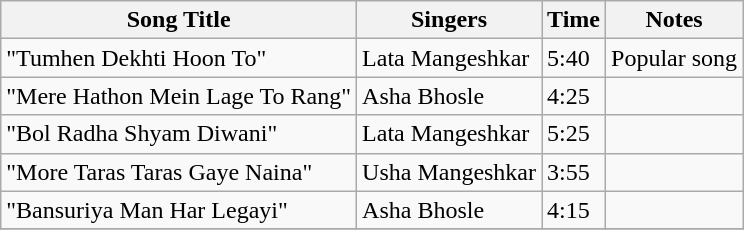<table class="wikitable">
<tr>
<th>Song Title</th>
<th>Singers</th>
<th>Time</th>
<th>Notes</th>
</tr>
<tr>
<td>"Tumhen Dekhti Hoon To"</td>
<td>Lata Mangeshkar</td>
<td>5:40</td>
<td>Popular song</td>
</tr>
<tr>
<td>"Mere Hathon Mein Lage To Rang"</td>
<td>Asha Bhosle</td>
<td>4:25</td>
<td></td>
</tr>
<tr>
<td>"Bol Radha Shyam Diwani"</td>
<td>Lata Mangeshkar</td>
<td>5:25</td>
<td></td>
</tr>
<tr>
<td>"More Taras Taras Gaye Naina"</td>
<td>Usha Mangeshkar</td>
<td>3:55</td>
<td></td>
</tr>
<tr>
<td>"Bansuriya Man Har Legayi"</td>
<td>Asha Bhosle</td>
<td>4:15</td>
<td></td>
</tr>
<tr>
</tr>
</table>
